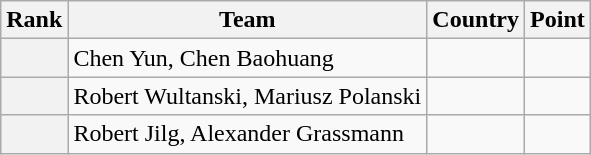<table class="wikitable sortable">
<tr>
<th>Rank</th>
<th>Team</th>
<th>Country</th>
<th>Point</th>
</tr>
<tr>
<th></th>
<td>Chen Yun, Chen Baohuang</td>
<td></td>
<td></td>
</tr>
<tr>
<th></th>
<td>Robert Wultanski, Mariusz Polanski</td>
<td></td>
<td></td>
</tr>
<tr>
<th></th>
<td>Robert Jilg, Alexander Grassmann</td>
<td></td>
<td></td>
</tr>
</table>
